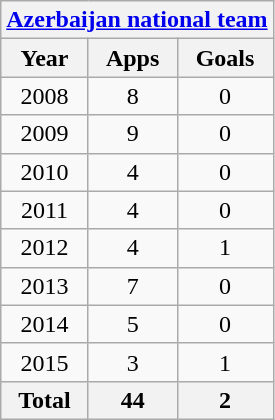<table class="wikitable" style="text-align:center">
<tr>
<th colspan="3"><a href='#'>Azerbaijan national team</a></th>
</tr>
<tr>
<th>Year</th>
<th>Apps</th>
<th>Goals</th>
</tr>
<tr>
<td>2008</td>
<td>8</td>
<td>0</td>
</tr>
<tr>
<td>2009</td>
<td>9</td>
<td>0</td>
</tr>
<tr>
<td>2010</td>
<td>4</td>
<td>0</td>
</tr>
<tr>
<td>2011</td>
<td>4</td>
<td>0</td>
</tr>
<tr>
<td>2012</td>
<td>4</td>
<td>1</td>
</tr>
<tr>
<td>2013</td>
<td>7</td>
<td>0</td>
</tr>
<tr>
<td>2014</td>
<td>5</td>
<td>0</td>
</tr>
<tr>
<td>2015</td>
<td>3</td>
<td>1</td>
</tr>
<tr>
<th>Total</th>
<th>44</th>
<th>2</th>
</tr>
</table>
